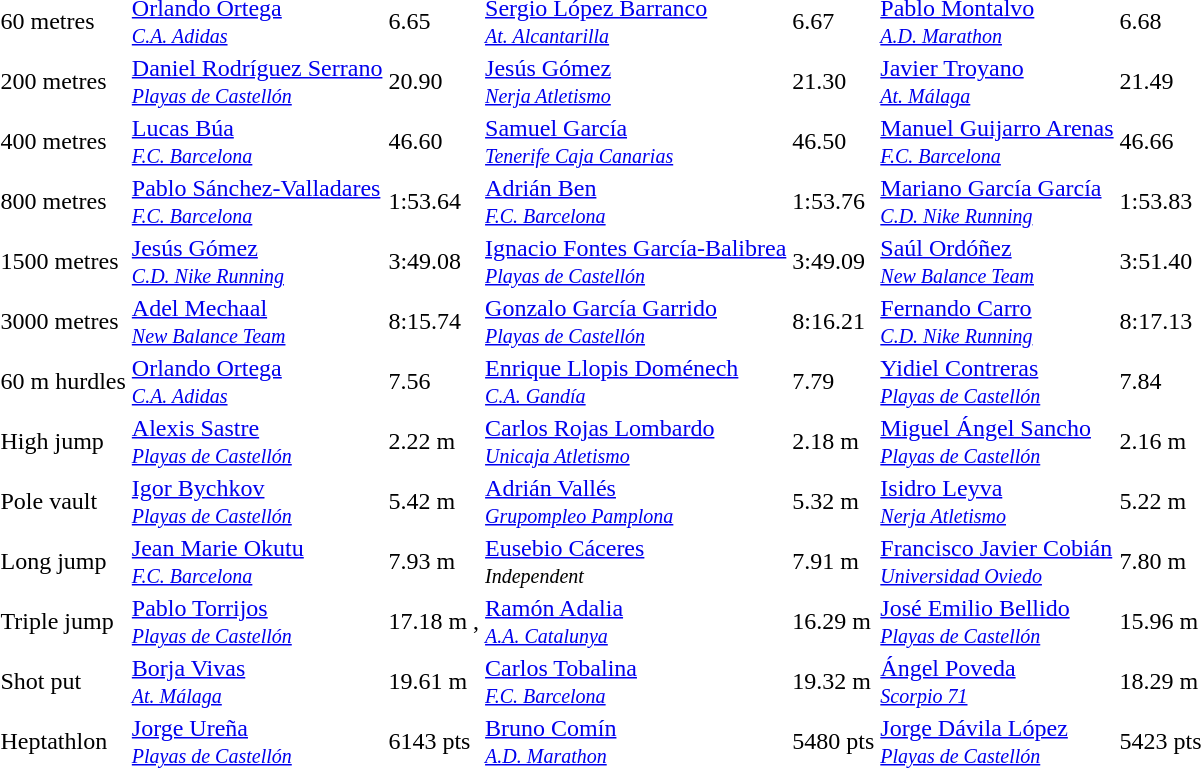<table>
<tr>
<td>60 metres</td>
<td><a href='#'>Orlando Ortega</a><br><small><a href='#'><em>C.A. Adidas</em></a></small></td>
<td>6.65 </td>
<td><a href='#'>Sergio López Barranco</a><br><small><em><a href='#'>At. Alcantarilla</a></em></small></td>
<td>6.67 </td>
<td><a href='#'>Pablo Montalvo</a><br><small><a href='#'><em>A.D. Marathon</em></a></small></td>
<td>6.68 </td>
</tr>
<tr>
<td>200 metres</td>
<td><a href='#'>Daniel Rodríguez Serrano</a><br><small><em><a href='#'>Playas de Castellón</a></em></small></td>
<td>20.90 </td>
<td><a href='#'>Jesús Gómez</a><br><small><em><a href='#'>Nerja Atletismo</a></em></small></td>
<td>21.30</td>
<td><a href='#'>Javier Troyano</a><br><small><a href='#'><em>At. Málaga</em></a></small></td>
<td>21.49</td>
</tr>
<tr>
<td>400 metres</td>
<td><a href='#'>Lucas Búa</a><br><small><em><a href='#'>F.C. Barcelona</a></em></small></td>
<td>46.60</td>
<td><a href='#'>Samuel García</a><br><small><a href='#'><em>Tenerife Caja Canarias</em></a></small></td>
<td>46.50</td>
<td><a href='#'>Manuel Guijarro Arenas</a><br><small><em><a href='#'>F.C. Barcelona</a></em></small></td>
<td>46.66 </td>
</tr>
<tr>
<td>800 metres</td>
<td><a href='#'>Pablo Sánchez-Valladares</a><br><small><a href='#'><em>F.C. Barcelona</em></a></small></td>
<td>1:53.64</td>
<td><a href='#'>Adrián Ben</a><br><small><a href='#'><em>F.C. Barcelona</em></a></small></td>
<td>1:53.76</td>
<td><a href='#'>Mariano García García</a><br><small><a href='#'><em>C.D. Nike Running</em></a></small></td>
<td>1:53.83</td>
</tr>
<tr>
<td>1500 metres</td>
<td><a href='#'>Jesús Gómez</a><br><small><em><a href='#'>C.D. Nike Running</a></em></small></td>
<td>3:49.08</td>
<td><a href='#'>Ignacio Fontes García-Balibrea</a><br><small><a href='#'><em>Playas de Castellón</em></a></small></td>
<td>3:49.09</td>
<td><a href='#'>Saúl Ordóñez</a><br><small><em><a href='#'>New Balance Team</a></em></small></td>
<td>3:51.40</td>
</tr>
<tr>
<td>3000 metres</td>
<td><a href='#'>Adel Mechaal</a><br><small><em><a href='#'>New Balance Team</a></em></small></td>
<td>8:15.74</td>
<td><a href='#'>Gonzalo García Garrido</a><br><small><a href='#'><em>Playas de Castellón</em></a></small></td>
<td>8:16.21</td>
<td><a href='#'>Fernando Carro</a><br><small><em><a href='#'>C.D. Nike Running</a></em></small></td>
<td>8:17.13</td>
</tr>
<tr>
<td>60 m hurdles</td>
<td><a href='#'>Orlando Ortega</a><br><small><a href='#'><em>C.A. Adidas</em></a></small></td>
<td>7.56</td>
<td><a href='#'>Enrique Llopis Doménech</a><br><small><a href='#'><em>C.A. Gandía</em></a></small></td>
<td>7.79</td>
<td><a href='#'>Yidiel Contreras</a><br><small><a href='#'><em>Playas de Castellón</em></a></small></td>
<td>7.84</td>
</tr>
<tr>
<td>High jump</td>
<td><a href='#'>Alexis Sastre</a><br><small><a href='#'><em>Playas de Castellón</em></a></small></td>
<td>2.22 m </td>
<td><a href='#'>Carlos Rojas Lombardo</a><br><small><em><a href='#'>Unicaja Atletismo</a></em></small></td>
<td>2.18 m</td>
<td><a href='#'>Miguel Ángel Sancho</a><br><small><a href='#'><em>Playas de Castellón</em></a></small></td>
<td>2.16 m</td>
</tr>
<tr>
<td>Pole vault</td>
<td><a href='#'>Igor Bychkov</a><br><small><a href='#'><em>Playas de Castellón</em></a></small></td>
<td>5.42 m</td>
<td><a href='#'>Adrián Vallés</a><br><small><a href='#'><em>Grupompleo Pamplona</em></a></small></td>
<td>5.32 m</td>
<td><a href='#'>Isidro Leyva</a><br><small><em><a href='#'>Nerja Atletismo</a></em></small></td>
<td>5.22 m</td>
</tr>
<tr>
<td>Long jump</td>
<td><a href='#'>Jean Marie Okutu</a><br><small><a href='#'><em>F.C. Barcelona</em></a></small></td>
<td>7.93 m</td>
<td><a href='#'>Eusebio Cáceres</a><br><small><em>Independent</em></small></td>
<td>7.91 m</td>
<td><a href='#'>Francisco Javier Cobián</a><br><small><em><a href='#'>Universidad Oviedo</a></em></small></td>
<td>7.80 m </td>
</tr>
<tr>
<td>Triple jump</td>
<td><a href='#'>Pablo Torrijos</a><br><small><a href='#'><em>Playas de Castellón</em></a></small></td>
<td>17.18 m , </td>
<td><a href='#'>Ramón Adalia</a><br><small><a href='#'><em>A.A. Catalunya</em></a></small></td>
<td>16.29 m</td>
<td><a href='#'>José Emilio Bellido</a><br><small><a href='#'><em>Playas de Castellón</em></a></small></td>
<td>15.96 m</td>
</tr>
<tr>
<td>Shot put</td>
<td><a href='#'>Borja Vivas</a><br><small><a href='#'><em>At. Málaga</em></a></small></td>
<td>19.61 m</td>
<td><a href='#'>Carlos Tobalina</a><br><small><a href='#'><em>F.C. Barcelona</em></a></small></td>
<td>19.32 m</td>
<td><a href='#'>Ángel Poveda</a><br><small><em><a href='#'>Scorpio 71</a></em></small></td>
<td>18.29 m </td>
</tr>
<tr>
<td>Heptathlon</td>
<td><a href='#'>Jorge Ureña</a><br><small><em><a href='#'>Playas de Castellón</a></em></small></td>
<td>6143 pts</td>
<td><a href='#'>Bruno Comín</a><br><small><a href='#'><em>A.D. Marathon</em></a></small></td>
<td>5480 pts</td>
<td><a href='#'>Jorge Dávila López</a><br><small><a href='#'><em>Playas de Castellón</em></a></small></td>
<td>5423 pts</td>
</tr>
</table>
